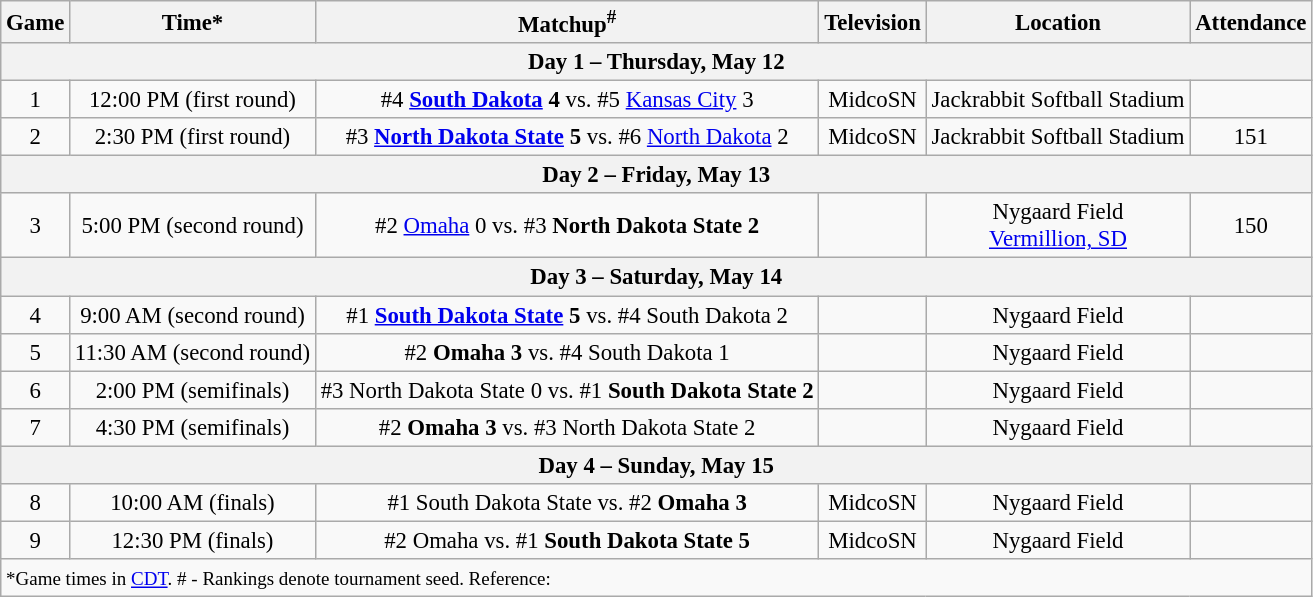<table class="wikitable" style="font-size: 95%">
<tr align="center">
<th>Game</th>
<th>Time*</th>
<th>Matchup<sup>#</sup></th>
<th>Television</th>
<th>Location</th>
<th>Attendance</th>
</tr>
<tr>
<th colspan=7>Day 1 – Thursday, May 12</th>
</tr>
<tr>
<td style="text-align:center;">1</td>
<td style="text-align:center;">12:00 PM (first round)</td>
<td style="text-align:center;">#4 <strong><a href='#'>South Dakota</a> 4</strong> vs. #5 <a href='#'>Kansas City</a> 3</td>
<td style="text-align:center;">MidcoSN</td>
<td style="text-align:center;">Jackrabbit Softball Stadium</td>
<td style="text-align:center;"></td>
</tr>
<tr>
<td style="text-align:center;">2</td>
<td style="text-align:center;">2:30 PM (first round)</td>
<td style="text-align:center;">#3 <strong><a href='#'>North Dakota State</a> 5</strong> vs. #6 <a href='#'>North Dakota</a> 2</td>
<td style="text-align:center;">MidcoSN</td>
<td style="text-align:center;">Jackrabbit Softball Stadium</td>
<td style="text-align:center;">151</td>
</tr>
<tr>
<th colspan=7>Day 2 – Friday, May 13</th>
</tr>
<tr>
<td style="text-align:center;">3</td>
<td style="text-align:center;">5:00 PM (second round)</td>
<td style="text-align:center;">#2 <a href='#'>Omaha</a> 0 vs. #3 <strong>North Dakota State 2</strong></td>
<td style="text-align:center;"></td>
<td style="text-align:center;">Nygaard Field<br><a href='#'>Vermillion, SD</a></td>
<td style="text-align:center;">150</td>
</tr>
<tr>
<th colspan=7>Day 3 – Saturday, May 14</th>
</tr>
<tr>
<td style="text-align:center;">4</td>
<td style="text-align:center;">9:00 AM (second round)</td>
<td style="text-align:center;">#1 <strong><a href='#'>South Dakota State</a> 5</strong> vs. #4 South Dakota 2</td>
<td style="text-align:center;"></td>
<td style="text-align:center;">Nygaard Field</td>
<td style="text-align:center;"></td>
</tr>
<tr>
<td style="text-align:center;">5</td>
<td style="text-align:center;">11:30 AM (second round)</td>
<td style="text-align:center;">#2 <strong>Omaha 3</strong> vs. #4 South Dakota 1</td>
<td style="text-align:center;"></td>
<td style="text-align:center;">Nygaard Field</td>
<td style="text-align:center;"></td>
</tr>
<tr>
<td style="text-align:center;">6</td>
<td style="text-align:center;">2:00 PM (semifinals)</td>
<td style="text-align:center;">#3 North Dakota State 0 vs. #1 <strong>South Dakota State 2</strong></td>
<td style="text-align:center;"></td>
<td style="text-align:center;">Nygaard Field</td>
<td style="text-align:center;"></td>
</tr>
<tr>
<td style="text-align:center;">7</td>
<td style="text-align:center;">4:30 PM (semifinals)</td>
<td style="text-align:center;">#2 <strong>Omaha 3</strong> vs. #3 North Dakota State 2</td>
<td style="text-align:center;"></td>
<td style="text-align:center;">Nygaard Field</td>
<td style="text-align:center;"></td>
</tr>
<tr>
<th colspan=7>Day 4 – Sunday, May 15</th>
</tr>
<tr>
<td style="text-align:center;">8</td>
<td style="text-align:center;">10:00 AM (finals)</td>
<td style="text-align:center;">#1 South Dakota State vs. #2 <strong>Omaha 3</strong></td>
<td style="text-align:center;">MidcoSN</td>
<td style="text-align:center;">Nygaard Field</td>
<td style="text-align:center;"></td>
</tr>
<tr>
<td style="text-align:center;">9</td>
<td style="text-align:center;">12:30 PM (finals)</td>
<td style="text-align:center;">#2 Omaha vs. #1 <strong>South Dakota State 5</strong></td>
<td style="text-align:center;">MidcoSN</td>
<td style="text-align:center;">Nygaard Field</td>
<td style="text-align:center;"></td>
</tr>
<tr>
<td colspan=7><small>*Game times in <a href='#'>CDT</a>. # - Rankings denote tournament seed. Reference:</small></td>
</tr>
</table>
